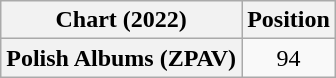<table class="wikitable plainrowheaders" style="text-align:center">
<tr>
<th scope="col">Chart (2022)</th>
<th scope="col">Position</th>
</tr>
<tr>
<th scope="row">Polish Albums (ZPAV)</th>
<td>94</td>
</tr>
</table>
